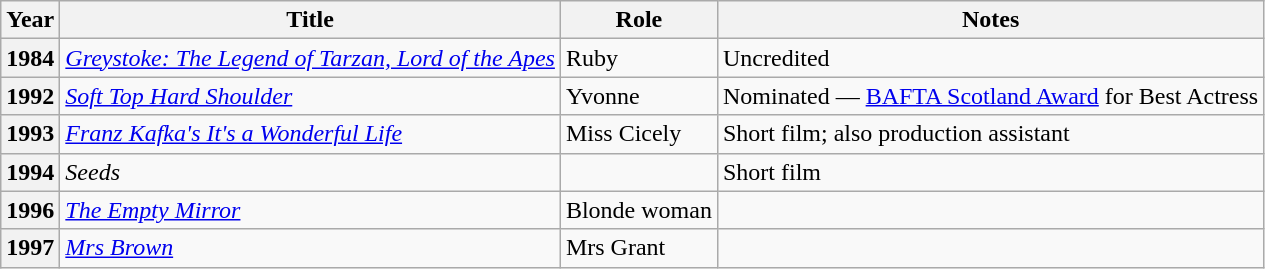<table class="wikitable plainrowheaders sortable">
<tr>
<th scope="col">Year</th>
<th scope="col">Title</th>
<th scope="col">Role</th>
<th scope="col" class="unsortable">Notes</th>
</tr>
<tr>
<th scope="row">1984</th>
<td><em><a href='#'>Greystoke: The Legend of Tarzan, Lord of the Apes</a></em></td>
<td>Ruby</td>
<td>Uncredited</td>
</tr>
<tr>
<th scope="row">1992</th>
<td><em><a href='#'>Soft Top Hard Shoulder</a></em></td>
<td>Yvonne</td>
<td>Nominated — <a href='#'>BAFTA Scotland Award</a> for Best Actress</td>
</tr>
<tr>
<th scope="row">1993</th>
<td><em><a href='#'>Franz Kafka's It's a Wonderful Life</a></em></td>
<td>Miss Cicely</td>
<td>Short film; also production assistant</td>
</tr>
<tr>
<th scope="row">1994</th>
<td><em>Seeds</em></td>
<td></td>
<td>Short film</td>
</tr>
<tr>
<th scope="row">1996</th>
<td><em><a href='#'>The Empty Mirror</a></em></td>
<td>Blonde woman</td>
<td></td>
</tr>
<tr>
<th scope="row">1997</th>
<td><em><a href='#'>Mrs Brown</a></em></td>
<td>Mrs Grant</td>
<td></td>
</tr>
</table>
